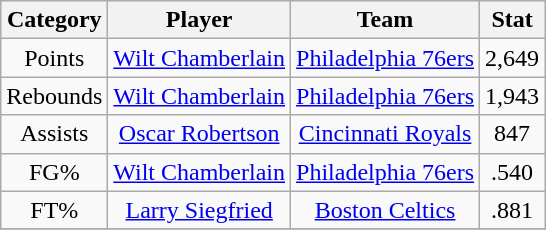<table class="wikitable" style="text-align:center">
<tr>
<th>Category</th>
<th>Player</th>
<th>Team</th>
<th>Stat</th>
</tr>
<tr>
<td>Points</td>
<td><a href='#'>Wilt Chamberlain</a></td>
<td><a href='#'>Philadelphia 76ers</a></td>
<td>2,649</td>
</tr>
<tr>
<td>Rebounds</td>
<td><a href='#'>Wilt Chamberlain</a></td>
<td><a href='#'>Philadelphia 76ers</a></td>
<td>1,943</td>
</tr>
<tr>
<td>Assists</td>
<td><a href='#'>Oscar Robertson</a></td>
<td><a href='#'>Cincinnati Royals</a></td>
<td>847</td>
</tr>
<tr>
<td>FG%</td>
<td><a href='#'>Wilt Chamberlain</a></td>
<td><a href='#'>Philadelphia 76ers</a></td>
<td>.540</td>
</tr>
<tr>
<td>FT%</td>
<td><a href='#'>Larry Siegfried</a></td>
<td><a href='#'>Boston Celtics</a></td>
<td>.881</td>
</tr>
<tr>
</tr>
</table>
